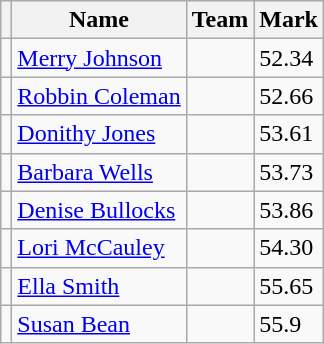<table class=wikitable>
<tr>
<th></th>
<th>Name</th>
<th>Team</th>
<th>Mark</th>
</tr>
<tr>
<td></td>
<td><a href='#'>Merry Johnson</a></td>
<td></td>
<td>52.34</td>
</tr>
<tr>
<td></td>
<td><a href='#'>Robbin Coleman</a></td>
<td></td>
<td>52.66</td>
</tr>
<tr>
<td></td>
<td><a href='#'>Donithy Jones</a></td>
<td></td>
<td>53.61</td>
</tr>
<tr>
<td></td>
<td><a href='#'>Barbara Wells</a></td>
<td></td>
<td>53.73</td>
</tr>
<tr>
<td></td>
<td><a href='#'>Denise Bullocks</a></td>
<td></td>
<td>53.86</td>
</tr>
<tr>
<td></td>
<td><a href='#'>Lori McCauley</a></td>
<td></td>
<td>54.30</td>
</tr>
<tr>
<td></td>
<td><a href='#'>Ella Smith</a></td>
<td></td>
<td>55.65</td>
</tr>
<tr>
<td></td>
<td><a href='#'>Susan Bean</a></td>
<td></td>
<td>55.9</td>
</tr>
</table>
